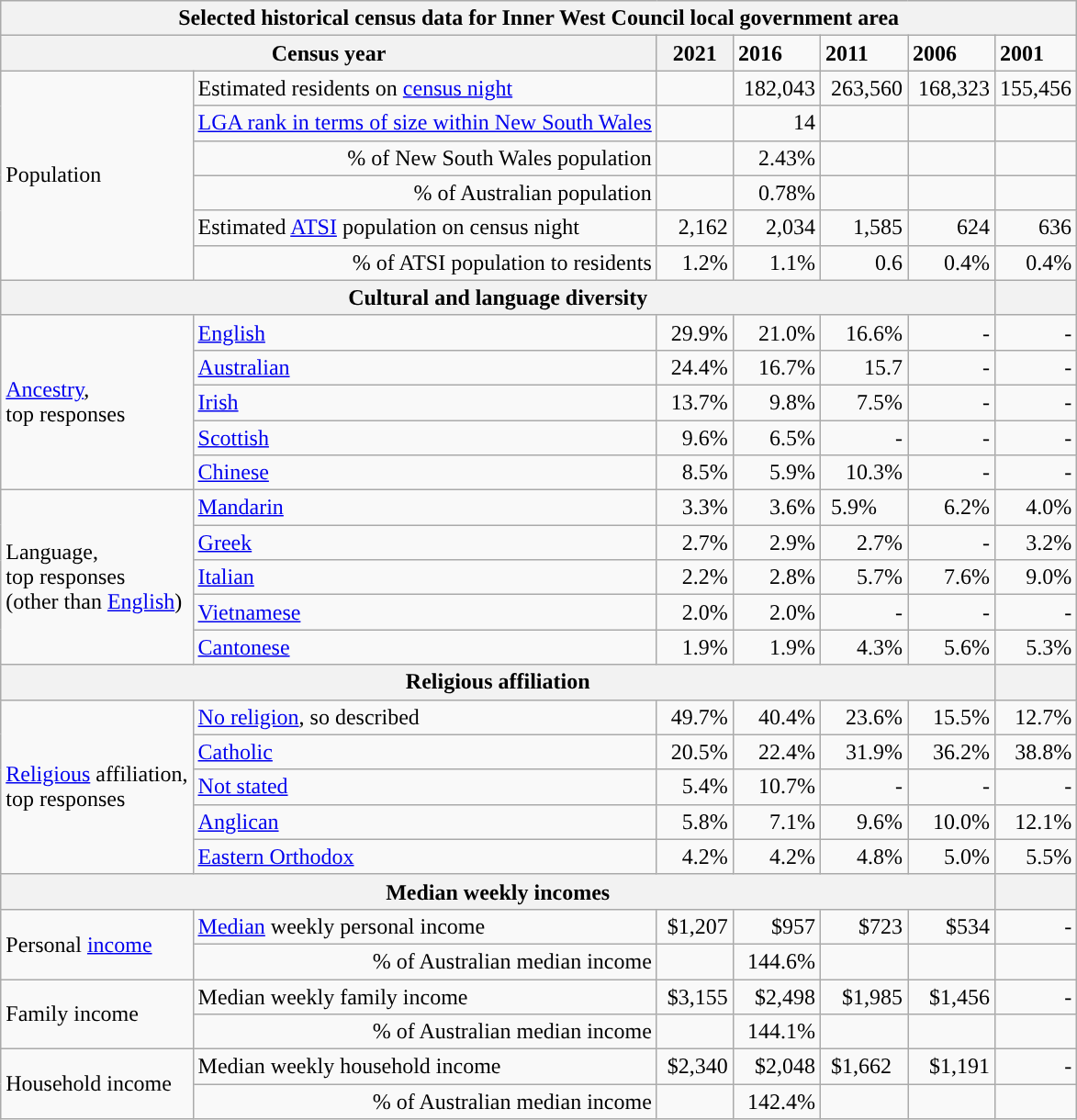<table class="wikitable">
<tr>
<th colspan=8>Selected historical census data for Inner West Council local government area</th>
</tr>
<tr>
<th colspan=3>Census year</th>
<th>2021</th>
<td><strong>2016</strong></td>
<td><strong>2011</strong></td>
<td><strong>2006</strong></td>
<td><strong>2001</strong></td>
</tr>
<tr>
<td rowspan=6 colspan="2">Population</td>
<td>Estimated residents on <a href='#'>census night</a></td>
<td align="right"> </td>
<td align="right"> 182,043</td>
<td align="right"> 263,560</td>
<td align="right"> 168,323</td>
<td align"right>155,456</td>
</tr>
<tr>
<td align="right"><a href='#'>LGA rank in terms of size within New South Wales</a></td>
<td align="right"></td>
<td align="right">14</td>
<td align="right"></td>
<td align="right"></td>
<td align"right"></td>
</tr>
<tr>
<td align="right">% of New South Wales population</td>
<td align="right"></td>
<td align="right">2.43%</td>
<td align="right"></td>
<td align="right"></td>
<td align="right"></td>
</tr>
<tr>
<td align="right">% of Australian population</td>
<td align="right"></td>
<td align="right">0.78%</td>
<td align="right"></td>
<td align="right"></td>
<td align="right"></td>
</tr>
<tr>
<td>Estimated <a href='#'>ATSI</a> population on census night</td>
<td align="right"> 2,162</td>
<td align="right"> 2,034</td>
<td align="right"> 1,585</td>
<td align="right"> 624</td>
<td align="right">636</td>
</tr>
<tr>
<td align="right">% of ATSI population to residents</td>
<td align="right"> 1.2%</td>
<td align="right"> 1.1%</td>
<td align="right"> 0.6</td>
<td align="right"> 0.4%</td>
<td align="right">0.4%</td>
</tr>
<tr>
<th colspan=7>Cultural and language diversity</th>
<th></th>
</tr>
<tr>
<td rowspan=5 colspan=2><a href='#'>Ancestry</a>,<br>top responses</td>
<td><a href='#'>English</a></td>
<td align="right"> 29.9%</td>
<td align="right"> 21.0%</td>
<td align="right">16.6%</td>
<td align="right">-</td>
<td align="right">-</td>
</tr>
<tr>
<td><a href='#'>Australian</a></td>
<td align="right"> 24.4%</td>
<td align="right"> 16.7%</td>
<td align="right">15.7</td>
<td align="right">-</td>
<td align="right">-</td>
</tr>
<tr>
<td><a href='#'>Irish</a></td>
<td align="right"> 13.7%</td>
<td align="right"> 9.8%</td>
<td align="right">7.5%</td>
<td align="right">-</td>
<td align="right">-</td>
</tr>
<tr>
<td><a href='#'>Scottish</a></td>
<td align="right"> 9.6%</td>
<td align="right">6.5%</td>
<td align="right">-</td>
<td align="right">-</td>
<td align="right">-</td>
</tr>
<tr>
<td><a href='#'>Chinese</a></td>
<td align="right"> 8.5%</td>
<td align="right"> 5.9%</td>
<td align="right">10.3%</td>
<td align="right">-</td>
<td align="right">-</td>
</tr>
<tr>
<td rowspan=5 colspan=2>Language,<br>top responses<br>(other than <a href='#'>English</a>)</td>
<td><a href='#'>Mandarin</a></td>
<td align="right"> 3.3%</td>
<td align="right"> 3.6%</td>
<td align"right"> 5.9%</td>
<td align="right"> 6.2%</td>
<td align="right">4.0%</td>
</tr>
<tr>
<td><a href='#'>Greek</a></td>
<td align="right"> 2.7%</td>
<td align="right"> 2.9%</td>
<td align="right">2.7%</td>
<td align="right">-</td>
<td align="right">3.2%</td>
</tr>
<tr>
<td><a href='#'>Italian</a></td>
<td align="right"> 2.2%</td>
<td align="right"> 2.8%</td>
<td align="right"> 5.7%</td>
<td align="right"> 7.6%</td>
<td align="right">9.0%</td>
</tr>
<tr>
<td><a href='#'>Vietnamese</a></td>
<td align="right"> 2.0%</td>
<td align="right">2.0%</td>
<td align="right">-</td>
<td align="right">-</td>
<td align="right">-</td>
</tr>
<tr>
<td><a href='#'>Cantonese</a></td>
<td align="right"> 1.9%</td>
<td align="right"> 1.9%</td>
<td align="right"> 4.3%</td>
<td align="right"> 5.6%</td>
<td align="right">5.3%</td>
</tr>
<tr>
<th colspan=7>Religious affiliation</th>
<th></th>
</tr>
<tr>
<td rowspan=5 colspan=2><a href='#'>Religious</a> affiliation,<br>top responses</td>
<td><a href='#'>No religion</a>, so described</td>
<td align="right"> 49.7%</td>
<td align="right"> 40.4%</td>
<td align="right"> 23.6%</td>
<td align="right"> 15.5%</td>
<td align="right">12.7%</td>
</tr>
<tr>
<td><a href='#'>Catholic</a></td>
<td align="right"> 20.5%</td>
<td align="right"> 22.4%</td>
<td align="right"> 31.9%</td>
<td align="right"> 36.2%</td>
<td align="right">38.8%</td>
</tr>
<tr>
<td><a href='#'>Not stated</a></td>
<td align="right"> 5.4%</td>
<td align="right">10.7%</td>
<td align="right">-</td>
<td align="right">-</td>
<td align="right">-</td>
</tr>
<tr>
<td><a href='#'>Anglican</a></td>
<td align="right"> 5.8%</td>
<td align="right"> 7.1%</td>
<td align="right"> 9.6%</td>
<td align="right"> 10.0%</td>
<td align="right">12.1%</td>
</tr>
<tr>
<td><a href='#'>Eastern Orthodox</a></td>
<td align="right"> 4.2%</td>
<td align="right"> 4.2%</td>
<td align="right"> 4.8%</td>
<td align="right"> 5.0%</td>
<td align="right">5.5%</td>
</tr>
<tr>
<th colspan=7>Median weekly incomes</th>
<th></th>
</tr>
<tr>
<td rowspan=2 colspan=2>Personal <a href='#'>income</a></td>
<td><a href='#'>Median</a> weekly personal income</td>
<td align="right"> $1,207</td>
<td align="right"> $957</td>
<td align="right"> $723</td>
<td align="right">$534</td>
<td align="right">-</td>
</tr>
<tr>
<td align="right">% of Australian median income</td>
<td align="right"></td>
<td align="right">144.6%</td>
<td align="right"></td>
<td align="right"></td>
<td align="right"></td>
</tr>
<tr>
<td rowspan=2 colspan=2>Family income</td>
<td>Median weekly family income</td>
<td align="right"> $3,155</td>
<td align="right"> $2,498</td>
<td align="right"> $1,985</td>
<td align="right">$1,456</td>
<td align="right">-</td>
</tr>
<tr>
<td align="right">% of Australian median income</td>
<td align="right"></td>
<td align="right">144.1%</td>
<td align=right"></td>
<td align="right"></td>
<td align="right"></td>
</tr>
<tr>
<td rowspan=2 colspan=2>Household income</td>
<td>Median weekly household income</td>
<td align="right"> $2,340</td>
<td align="right"> $2,048</td>
<td align"right"> $1,662</td>
<td align="right">$1,191</td>
<td align="right">-</td>
</tr>
<tr>
<td align="right">% of Australian median income</td>
<td align="right"></td>
<td align="right">142.4%</td>
<td align="right"></td>
<td align="right"></td>
<td align="right"></td>
</tr>
</table>
